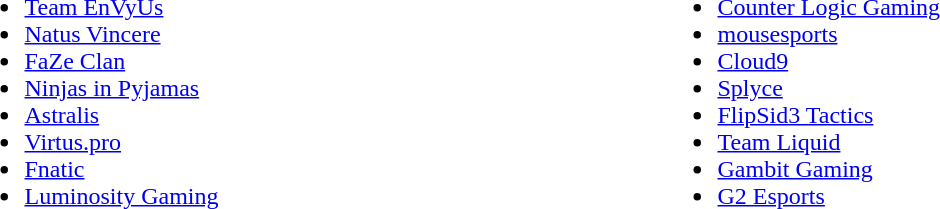<table cellspacing="10">
<tr>
<td valign="top" width="450px"><br><ul><li><a href='#'>Team EnVyUs</a></li><li><a href='#'>Natus Vincere</a></li><li><a href='#'>FaZe Clan</a></li><li><a href='#'>Ninjas in Pyjamas</a></li><li><a href='#'>Astralis</a></li><li><a href='#'>Virtus.pro</a></li><li><a href='#'>Fnatic</a></li><li><a href='#'>Luminosity Gaming</a></li></ul></td>
<td valign="top"><br><ul><li><a href='#'>Counter Logic Gaming</a></li><li><a href='#'>mousesports</a></li><li><a href='#'>Cloud9</a></li><li><a href='#'>Splyce</a></li><li><a href='#'>FlipSid3 Tactics</a></li><li><a href='#'>Team Liquid</a></li><li><a href='#'>Gambit Gaming</a></li><li><a href='#'>G2 Esports</a></li></ul></td>
</tr>
<tr>
</tr>
</table>
